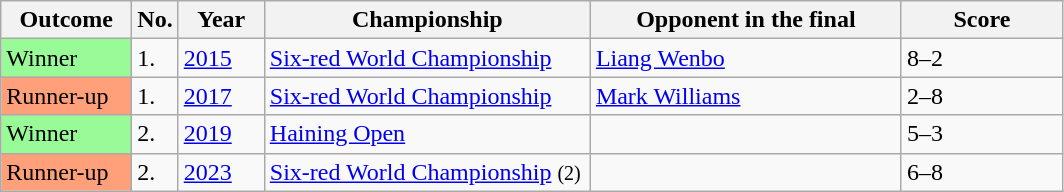<table class="sortable wikitable">
<tr>
<th width="80">Outcome</th>
<th width="20">No.</th>
<th width="50">Year</th>
<th style="width:210px;">Championship</th>
<th style="width:200px;">Opponent in the final</th>
<th style="width:100px;">Score</th>
</tr>
<tr>
<td style="background:#98FB98">Winner</td>
<td>1.</td>
<td><a href='#'>2015</a></td>
<td><a href='#'>Six-red World Championship</a></td>
<td> <a href='#'>Liang Wenbo</a></td>
<td>8–2</td>
</tr>
<tr>
<td style="background:#ffa07a;">Runner-up</td>
<td>1.</td>
<td><a href='#'>2017</a></td>
<td><a href='#'>Six-red World Championship</a></td>
<td> <a href='#'>Mark Williams</a></td>
<td>2–8</td>
</tr>
<tr>
<td style="background:#98FB98">Winner</td>
<td>2.</td>
<td><a href='#'>2019</a></td>
<td><a href='#'>Haining Open</a></td>
<td> </td>
<td>5–3</td>
</tr>
<tr>
<td style="background:#ffa07a;">Runner-up</td>
<td>2.</td>
<td><a href='#'>2023</a></td>
<td><a href='#'>Six-red World Championship</a> <small>(2)</small></td>
<td> </td>
<td>6–8</td>
</tr>
</table>
